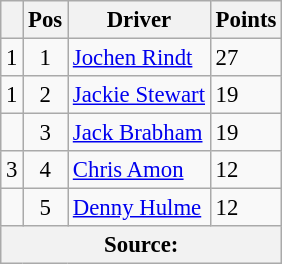<table class="wikitable" style="font-size: 95%;">
<tr>
<th></th>
<th>Pos</th>
<th>Driver</th>
<th>Points</th>
</tr>
<tr>
<td align="left"> 1</td>
<td align="center">1</td>
<td> <a href='#'>Jochen Rindt</a></td>
<td align="left">27</td>
</tr>
<tr>
<td align="left"> 1</td>
<td align="center">2</td>
<td> <a href='#'>Jackie Stewart</a></td>
<td align="left">19</td>
</tr>
<tr>
<td align="left"></td>
<td align="center">3</td>
<td> <a href='#'>Jack Brabham</a></td>
<td align="left">19</td>
</tr>
<tr>
<td align="left"> 3</td>
<td align="center">4</td>
<td> <a href='#'>Chris Amon</a></td>
<td align="left">12</td>
</tr>
<tr>
<td align="left"></td>
<td align="center">5</td>
<td> <a href='#'>Denny Hulme</a></td>
<td align="left">12</td>
</tr>
<tr>
<th colspan=4>Source: </th>
</tr>
</table>
